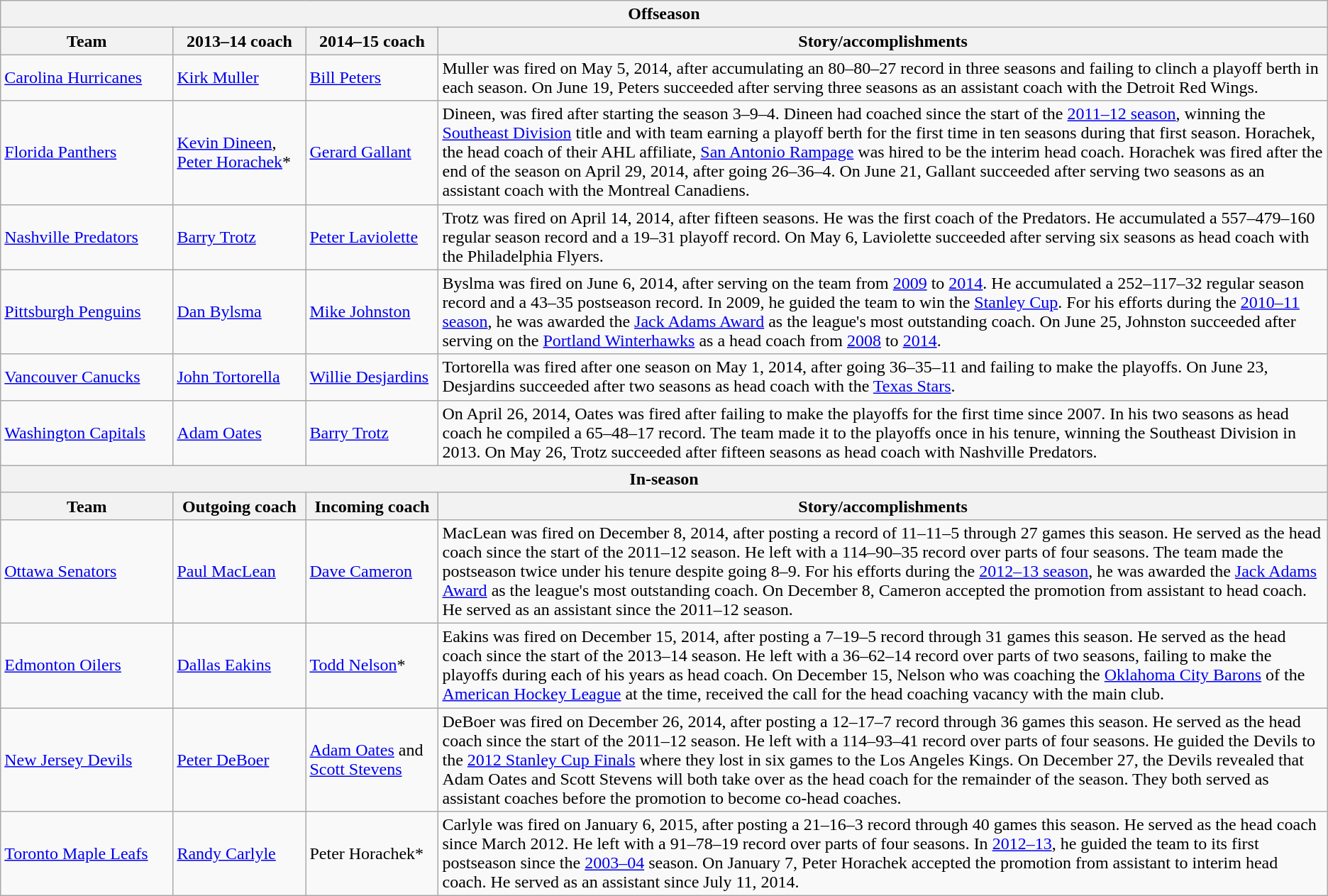<table class="wikitable">
<tr>
<th colspan="4">Offseason</th>
</tr>
<tr>
<th style="width:13%;">Team</th>
<th style="width:10%;">2013–14 coach</th>
<th style="width:10%;">2014–15 coach</th>
<th>Story/accomplishments</th>
</tr>
<tr>
<td><a href='#'>Carolina Hurricanes</a></td>
<td><a href='#'>Kirk Muller</a></td>
<td><a href='#'>Bill Peters</a></td>
<td>Muller was fired on May 5, 2014, after accumulating an 80–80–27 record in three seasons and failing to clinch a playoff berth in each season. On June 19, Peters succeeded after serving three seasons as an assistant coach with the Detroit Red Wings.</td>
</tr>
<tr>
<td><a href='#'>Florida Panthers</a></td>
<td><a href='#'>Kevin Dineen</a>, <a href='#'>Peter Horachek</a>*</td>
<td><a href='#'>Gerard Gallant</a></td>
<td>Dineen, was fired after starting the season 3–9–4. Dineen had coached since the start of the <a href='#'>2011–12 season</a>, winning the <a href='#'>Southeast Division</a> title and with team earning a playoff berth for the first time in ten seasons during that first season. Horachek, the head coach of their AHL affiliate, <a href='#'>San Antonio Rampage</a> was hired to be the interim head coach. Horachek was fired after the end of the season on April 29, 2014, after going 26–36–4. On June 21, Gallant succeeded after serving two seasons as an assistant coach with the Montreal Canadiens.</td>
</tr>
<tr>
<td><a href='#'>Nashville Predators</a></td>
<td><a href='#'>Barry Trotz</a></td>
<td><a href='#'>Peter Laviolette</a></td>
<td>Trotz was fired on April 14, 2014, after fifteen seasons. He was the first coach of the Predators. He accumulated a 557–479–160 regular season record and a 19–31 playoff record. On May 6, Laviolette succeeded after serving six seasons as head coach with the Philadelphia Flyers.</td>
</tr>
<tr>
<td><a href='#'>Pittsburgh Penguins</a></td>
<td><a href='#'>Dan Bylsma</a></td>
<td><a href='#'>Mike Johnston</a></td>
<td>Byslma was fired on June 6, 2014, after serving on the team from <a href='#'>2009</a> to <a href='#'>2014</a>. He accumulated a 252–117–32 regular season record and a 43–35 postseason record. In 2009, he guided the team to win the <a href='#'>Stanley Cup</a>. For his efforts during the <a href='#'>2010–11 season</a>, he was awarded the <a href='#'>Jack Adams Award</a> as the league's most outstanding coach. On June 25, Johnston succeeded after serving on the <a href='#'>Portland Winterhawks</a> as a head coach from <a href='#'>2008</a> to <a href='#'>2014</a>.</td>
</tr>
<tr>
<td><a href='#'>Vancouver Canucks</a></td>
<td><a href='#'>John Tortorella</a></td>
<td><a href='#'>Willie Desjardins</a></td>
<td>Tortorella was fired after one season on May 1, 2014, after going 36–35–11 and failing to make the playoffs. On June 23, Desjardins succeeded after two seasons as head coach with the <a href='#'>Texas Stars</a>.</td>
</tr>
<tr>
<td><a href='#'>Washington Capitals</a></td>
<td><a href='#'>Adam Oates</a></td>
<td><a href='#'>Barry Trotz</a></td>
<td>On April 26, 2014, Oates was fired after failing to make the playoffs for the first time since 2007. In his two seasons as head coach he compiled a 65–48–17 record. The team made it to the playoffs once in his tenure, winning the Southeast Division in 2013. On May 26, Trotz succeeded after fifteen seasons as head coach with Nashville Predators.</td>
</tr>
<tr>
<th colspan="4">In-season</th>
</tr>
<tr>
<th style="width:13%;">Team</th>
<th style="width:10%;">Outgoing coach</th>
<th style="width:10%;">Incoming coach</th>
<th>Story/accomplishments</th>
</tr>
<tr>
<td><a href='#'>Ottawa Senators</a></td>
<td><a href='#'>Paul MacLean</a></td>
<td><a href='#'>Dave Cameron</a></td>
<td>MacLean was fired on December 8, 2014, after posting a record of 11–11–5 through 27 games this season. He served as the head coach since the start of the 2011–12 season. He left with a 114–90–35 record over parts of four seasons. The team made the postseason twice under his tenure despite going 8–9. For his efforts during the <a href='#'>2012–13 season</a>, he was awarded the <a href='#'>Jack Adams Award</a> as the league's most outstanding coach. On December 8, Cameron accepted the promotion from assistant to head coach. He served as an assistant since the 2011–12 season.</td>
</tr>
<tr>
<td><a href='#'>Edmonton Oilers</a></td>
<td><a href='#'>Dallas Eakins</a></td>
<td><a href='#'>Todd Nelson</a>*</td>
<td>Eakins was fired on December 15, 2014, after posting a 7–19–5 record through 31 games this season. He served as the head coach since the start of the 2013–14 season. He left with a 36–62–14 record over parts of two seasons, failing to make the playoffs during each of his years as head coach. On December 15, Nelson who was coaching the <a href='#'>Oklahoma City Barons</a> of the <a href='#'>American Hockey League</a> at the time, received the call for the head coaching vacancy with the main club.</td>
</tr>
<tr>
<td><a href='#'>New Jersey Devils</a></td>
<td><a href='#'>Peter DeBoer</a></td>
<td><a href='#'>Adam Oates</a> and <br><a href='#'>Scott Stevens</a></td>
<td>DeBoer was fired on December 26, 2014, after posting a 12–17–7 record through 36 games this season. He served as the head coach since the start of the 2011–12 season. He left with a 114–93–41 record over parts of four seasons. He guided the Devils to the <a href='#'>2012 Stanley Cup Finals</a> where they lost in six games to the Los Angeles Kings. On December 27, the Devils revealed that Adam Oates and Scott Stevens will both take over as the head coach for the remainder of the season. They both served as assistant coaches before the promotion to become co-head coaches.</td>
</tr>
<tr>
<td><a href='#'>Toronto Maple Leafs</a></td>
<td><a href='#'>Randy Carlyle</a></td>
<td>Peter Horachek*</td>
<td>Carlyle was fired on January 6, 2015, after posting a 21–16–3 record through 40 games this season. He served as the head coach since March 2012. He left with a 91–78–19 record over parts of four seasons. In <a href='#'>2012–13</a>, he guided the team to its first postseason since the <a href='#'>2003–04</a> season. On January 7, Peter Horachek accepted the promotion from assistant to interim head coach. He served as an assistant since July 11, 2014.</td>
</tr>
</table>
